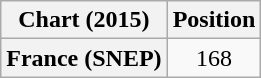<table class="wikitable plainrowheaders">
<tr>
<th scope="col">Chart (2015)</th>
<th scope="col">Position</th>
</tr>
<tr>
<th scope="row">France (SNEP)</th>
<td style="text-align:center;">168</td>
</tr>
</table>
